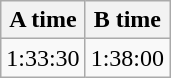<table class="wikitable" border="1" align="upright">
<tr>
<th>A time</th>
<th>B time</th>
</tr>
<tr>
<td>1:33:30</td>
<td>1:38:00</td>
</tr>
</table>
